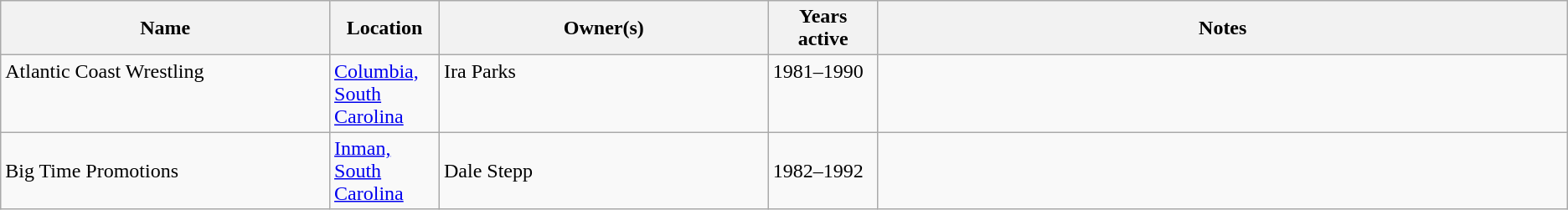<table class=wikitable>
<tr>
<th width="21%">Name</th>
<th width="7%">Location</th>
<th width="21%">Owner(s)</th>
<th width="7%">Years active</th>
<th width="55%">Notes</th>
</tr>
<tr valign="top">
<td>Atlantic Coast Wrestling</td>
<td><a href='#'>Columbia, South Carolina</a></td>
<td>Ira Parks</td>
<td>1981–1990</td>
<td></td>
</tr>
<tr>
<td>Big Time Promotions</td>
<td><a href='#'>Inman, South Carolina</a></td>
<td>Dale Stepp</td>
<td>1982–1992</td>
<td></td>
</tr>
</table>
